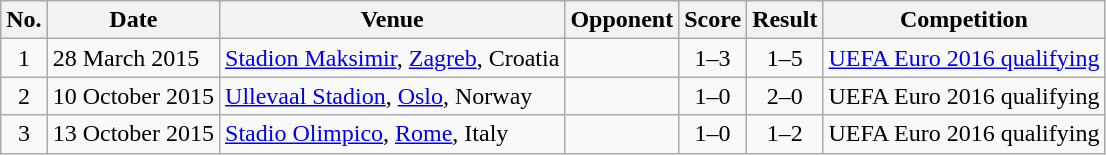<table class="wikitable sortable">
<tr>
<th scope="col">No.</th>
<th scope="col">Date</th>
<th scope="col">Venue</th>
<th scope="col">Opponent</th>
<th scope="col">Score</th>
<th scope="col">Result</th>
<th scope="col">Competition</th>
</tr>
<tr>
<td style="text-align:center">1</td>
<td>28 March 2015</td>
<td><a href='#'>Stadion Maksimir</a>, <a href='#'>Zagreb</a>, Croatia</td>
<td></td>
<td style="text-align:center">1–3</td>
<td style="text-align:center">1–5</td>
<td><a href='#'>UEFA Euro 2016 qualifying</a></td>
</tr>
<tr>
<td style="text-align:center">2</td>
<td>10 October 2015</td>
<td><a href='#'>Ullevaal Stadion</a>, <a href='#'>Oslo</a>, Norway</td>
<td></td>
<td style="text-align:center">1–0</td>
<td style="text-align:center">2–0</td>
<td>UEFA Euro 2016 qualifying</td>
</tr>
<tr>
<td style="text-align:center">3</td>
<td>13 October 2015</td>
<td><a href='#'>Stadio Olimpico</a>, <a href='#'>Rome</a>, Italy</td>
<td></td>
<td style="text-align:center">1–0</td>
<td style="text-align:center">1–2</td>
<td>UEFA Euro 2016 qualifying</td>
</tr>
</table>
